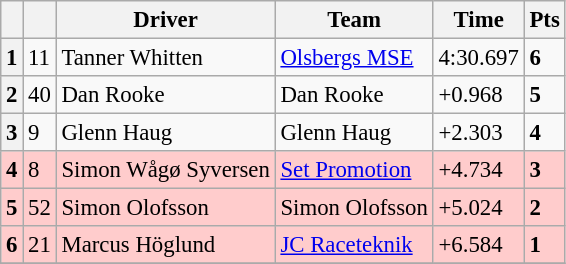<table class=wikitable style="font-size:95%">
<tr>
<th></th>
<th></th>
<th>Driver</th>
<th>Team</th>
<th>Time</th>
<th>Pts</th>
</tr>
<tr>
<th>1</th>
<td>11</td>
<td> Tanner Whitten</td>
<td><a href='#'>Olsbergs MSE</a></td>
<td>4:30.697</td>
<td><strong>6</strong></td>
</tr>
<tr>
<th>2</th>
<td>40</td>
<td> Dan Rooke</td>
<td>Dan Rooke</td>
<td>+0.968</td>
<td><strong>5</strong></td>
</tr>
<tr>
<th>3</th>
<td>9</td>
<td> Glenn Haug</td>
<td>Glenn Haug</td>
<td>+2.303</td>
<td><strong>4</strong></td>
</tr>
<tr>
<th style="background:#ffcccc;">4</th>
<td style="background:#ffcccc;">8</td>
<td style="background:#ffcccc;"> Simon Wågø Syversen</td>
<td style="background:#ffcccc;"><a href='#'>Set Promotion</a></td>
<td style="background:#ffcccc;">+4.734</td>
<td style="background:#ffcccc;"><strong>3</strong></td>
</tr>
<tr>
<th style="background:#ffcccc;">5</th>
<td style="background:#ffcccc;">52</td>
<td style="background:#ffcccc;"> Simon Olofsson</td>
<td style="background:#ffcccc;">Simon Olofsson</td>
<td style="background:#ffcccc;">+5.024</td>
<td style="background:#ffcccc;"><strong>2</strong></td>
</tr>
<tr>
<th style="background:#ffcccc;">6</th>
<td style="background:#ffcccc;">21</td>
<td style="background:#ffcccc;"> Marcus Höglund</td>
<td style="background:#ffcccc;"><a href='#'>JC Raceteknik</a></td>
<td style="background:#ffcccc;">+6.584</td>
<td style="background:#ffcccc;"><strong>1</strong></td>
</tr>
<tr>
</tr>
</table>
